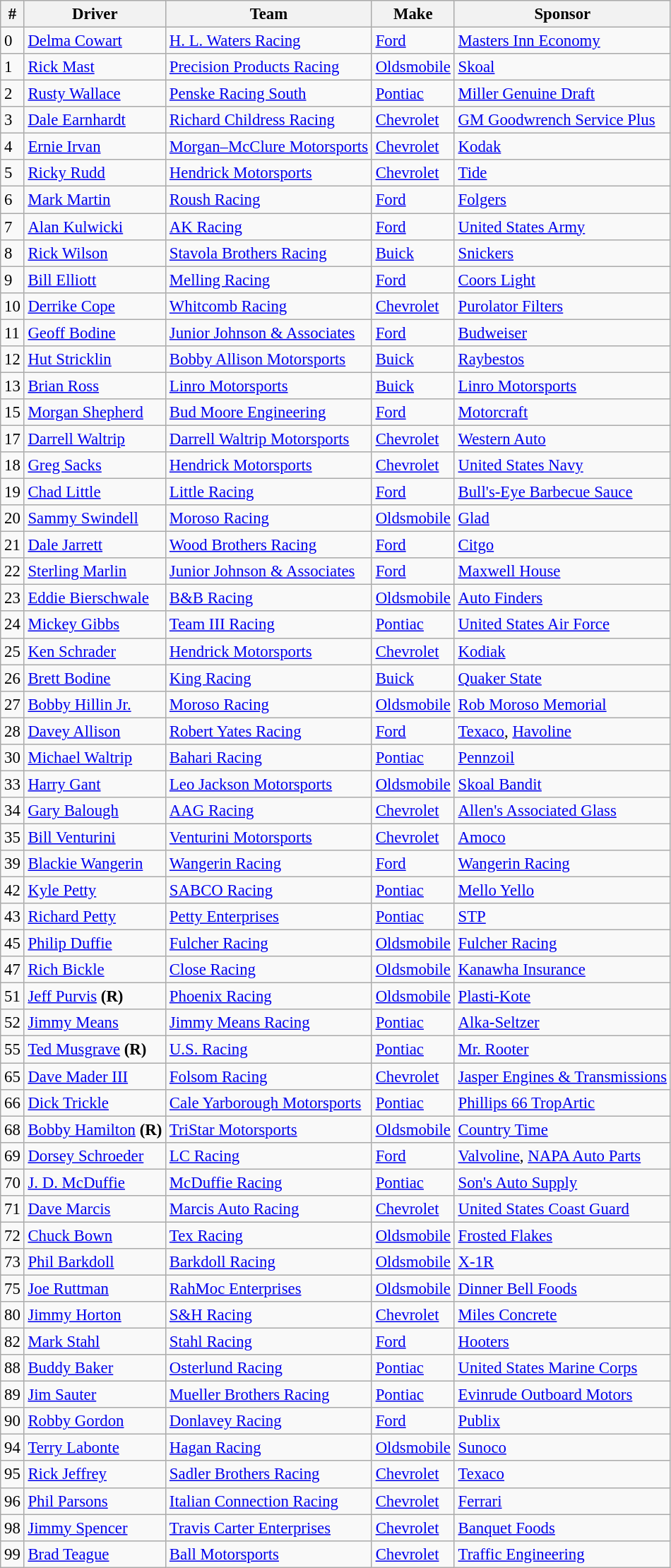<table class="wikitable" style="font-size:95%">
<tr>
<th>#</th>
<th>Driver</th>
<th>Team</th>
<th>Make</th>
<th>Sponsor</th>
</tr>
<tr>
<td>0</td>
<td><a href='#'>Delma Cowart</a></td>
<td><a href='#'>H. L. Waters Racing</a></td>
<td><a href='#'>Ford</a></td>
<td><a href='#'>Masters Inn Economy</a></td>
</tr>
<tr>
<td>1</td>
<td><a href='#'>Rick Mast</a></td>
<td><a href='#'>Precision Products Racing</a></td>
<td><a href='#'>Oldsmobile</a></td>
<td><a href='#'>Skoal</a></td>
</tr>
<tr>
<td>2</td>
<td><a href='#'>Rusty Wallace</a></td>
<td><a href='#'>Penske Racing South</a></td>
<td><a href='#'>Pontiac</a></td>
<td><a href='#'>Miller Genuine Draft</a></td>
</tr>
<tr>
<td>3</td>
<td><a href='#'>Dale Earnhardt</a></td>
<td><a href='#'>Richard Childress Racing</a></td>
<td><a href='#'>Chevrolet</a></td>
<td><a href='#'>GM Goodwrench Service Plus</a></td>
</tr>
<tr>
<td>4</td>
<td><a href='#'>Ernie Irvan</a></td>
<td><a href='#'>Morgan–McClure Motorsports</a></td>
<td><a href='#'>Chevrolet</a></td>
<td><a href='#'>Kodak</a></td>
</tr>
<tr>
<td>5</td>
<td><a href='#'>Ricky Rudd</a></td>
<td><a href='#'>Hendrick Motorsports</a></td>
<td><a href='#'>Chevrolet</a></td>
<td><a href='#'>Tide</a></td>
</tr>
<tr>
<td>6</td>
<td><a href='#'>Mark Martin</a></td>
<td><a href='#'>Roush Racing</a></td>
<td><a href='#'>Ford</a></td>
<td><a href='#'>Folgers</a></td>
</tr>
<tr>
<td>7</td>
<td><a href='#'>Alan Kulwicki</a></td>
<td><a href='#'>AK Racing</a></td>
<td><a href='#'>Ford</a></td>
<td><a href='#'>United States Army</a></td>
</tr>
<tr>
<td>8</td>
<td><a href='#'>Rick Wilson</a></td>
<td><a href='#'>Stavola Brothers Racing</a></td>
<td><a href='#'>Buick</a></td>
<td><a href='#'>Snickers</a></td>
</tr>
<tr>
<td>9</td>
<td><a href='#'>Bill Elliott</a></td>
<td><a href='#'>Melling Racing</a></td>
<td><a href='#'>Ford</a></td>
<td><a href='#'>Coors Light</a></td>
</tr>
<tr>
<td>10</td>
<td><a href='#'>Derrike Cope</a></td>
<td><a href='#'>Whitcomb Racing</a></td>
<td><a href='#'>Chevrolet</a></td>
<td><a href='#'>Purolator Filters</a></td>
</tr>
<tr>
<td>11</td>
<td><a href='#'>Geoff Bodine</a></td>
<td><a href='#'>Junior Johnson & Associates</a></td>
<td><a href='#'>Ford</a></td>
<td><a href='#'>Budweiser</a></td>
</tr>
<tr>
<td>12</td>
<td><a href='#'>Hut Stricklin</a></td>
<td><a href='#'>Bobby Allison Motorsports</a></td>
<td><a href='#'>Buick</a></td>
<td><a href='#'>Raybestos</a></td>
</tr>
<tr>
<td>13</td>
<td><a href='#'>Brian Ross</a></td>
<td><a href='#'>Linro Motorsports</a></td>
<td><a href='#'>Buick</a></td>
<td><a href='#'>Linro Motorsports</a></td>
</tr>
<tr>
<td>15</td>
<td><a href='#'>Morgan Shepherd</a></td>
<td><a href='#'>Bud Moore Engineering</a></td>
<td><a href='#'>Ford</a></td>
<td><a href='#'>Motorcraft</a></td>
</tr>
<tr>
<td>17</td>
<td><a href='#'>Darrell Waltrip</a></td>
<td><a href='#'>Darrell Waltrip Motorsports</a></td>
<td><a href='#'>Chevrolet</a></td>
<td><a href='#'>Western Auto</a></td>
</tr>
<tr>
<td>18</td>
<td><a href='#'>Greg Sacks</a></td>
<td><a href='#'>Hendrick Motorsports</a></td>
<td><a href='#'>Chevrolet</a></td>
<td><a href='#'>United States Navy</a></td>
</tr>
<tr>
<td>19</td>
<td><a href='#'>Chad Little</a></td>
<td><a href='#'>Little Racing</a></td>
<td><a href='#'>Ford</a></td>
<td><a href='#'>Bull's-Eye Barbecue Sauce</a></td>
</tr>
<tr>
<td>20</td>
<td><a href='#'>Sammy Swindell</a></td>
<td><a href='#'>Moroso Racing</a></td>
<td><a href='#'>Oldsmobile</a></td>
<td><a href='#'>Glad</a></td>
</tr>
<tr>
<td>21</td>
<td><a href='#'>Dale Jarrett</a></td>
<td><a href='#'>Wood Brothers Racing</a></td>
<td><a href='#'>Ford</a></td>
<td><a href='#'>Citgo</a></td>
</tr>
<tr>
<td>22</td>
<td><a href='#'>Sterling Marlin</a></td>
<td><a href='#'>Junior Johnson & Associates</a></td>
<td><a href='#'>Ford</a></td>
<td><a href='#'>Maxwell House</a></td>
</tr>
<tr>
<td>23</td>
<td><a href='#'>Eddie Bierschwale</a></td>
<td><a href='#'>B&B Racing</a></td>
<td><a href='#'>Oldsmobile</a></td>
<td><a href='#'>Auto Finders</a></td>
</tr>
<tr>
<td>24</td>
<td><a href='#'>Mickey Gibbs</a></td>
<td><a href='#'>Team III Racing</a></td>
<td><a href='#'>Pontiac</a></td>
<td><a href='#'>United States Air Force</a></td>
</tr>
<tr>
<td>25</td>
<td><a href='#'>Ken Schrader</a></td>
<td><a href='#'>Hendrick Motorsports</a></td>
<td><a href='#'>Chevrolet</a></td>
<td><a href='#'>Kodiak</a></td>
</tr>
<tr>
<td>26</td>
<td><a href='#'>Brett Bodine</a></td>
<td><a href='#'>King Racing</a></td>
<td><a href='#'>Buick</a></td>
<td><a href='#'>Quaker State</a></td>
</tr>
<tr>
<td>27</td>
<td><a href='#'>Bobby Hillin Jr.</a></td>
<td><a href='#'>Moroso Racing</a></td>
<td><a href='#'>Oldsmobile</a></td>
<td><a href='#'>Rob Moroso Memorial</a></td>
</tr>
<tr>
<td>28</td>
<td><a href='#'>Davey Allison</a></td>
<td><a href='#'>Robert Yates Racing</a></td>
<td><a href='#'>Ford</a></td>
<td><a href='#'>Texaco</a>, <a href='#'>Havoline</a></td>
</tr>
<tr>
<td>30</td>
<td><a href='#'>Michael Waltrip</a></td>
<td><a href='#'>Bahari Racing</a></td>
<td><a href='#'>Pontiac</a></td>
<td><a href='#'>Pennzoil</a></td>
</tr>
<tr>
<td>33</td>
<td><a href='#'>Harry Gant</a></td>
<td><a href='#'>Leo Jackson Motorsports</a></td>
<td><a href='#'>Oldsmobile</a></td>
<td><a href='#'>Skoal Bandit</a></td>
</tr>
<tr>
<td>34</td>
<td><a href='#'>Gary Balough</a></td>
<td><a href='#'>AAG Racing</a></td>
<td><a href='#'>Chevrolet</a></td>
<td><a href='#'>Allen's Associated Glass</a></td>
</tr>
<tr>
<td>35</td>
<td><a href='#'>Bill Venturini</a></td>
<td><a href='#'>Venturini Motorsports</a></td>
<td><a href='#'>Chevrolet</a></td>
<td><a href='#'>Amoco</a></td>
</tr>
<tr>
<td>39</td>
<td><a href='#'>Blackie Wangerin</a></td>
<td><a href='#'>Wangerin Racing</a></td>
<td><a href='#'>Ford</a></td>
<td><a href='#'>Wangerin Racing</a></td>
</tr>
<tr>
<td>42</td>
<td><a href='#'>Kyle Petty</a></td>
<td><a href='#'>SABCO Racing</a></td>
<td><a href='#'>Pontiac</a></td>
<td><a href='#'>Mello Yello</a></td>
</tr>
<tr>
<td>43</td>
<td><a href='#'>Richard Petty</a></td>
<td><a href='#'>Petty Enterprises</a></td>
<td><a href='#'>Pontiac</a></td>
<td><a href='#'>STP</a></td>
</tr>
<tr>
<td>45</td>
<td><a href='#'>Philip Duffie</a></td>
<td><a href='#'>Fulcher Racing</a></td>
<td><a href='#'>Oldsmobile</a></td>
<td><a href='#'>Fulcher Racing</a></td>
</tr>
<tr>
<td>47</td>
<td><a href='#'>Rich Bickle</a></td>
<td><a href='#'>Close Racing</a></td>
<td><a href='#'>Oldsmobile</a></td>
<td><a href='#'>Kanawha Insurance</a></td>
</tr>
<tr>
<td>51</td>
<td><a href='#'>Jeff Purvis</a> <strong>(R)</strong></td>
<td><a href='#'>Phoenix Racing</a></td>
<td><a href='#'>Oldsmobile</a></td>
<td><a href='#'>Plasti-Kote</a></td>
</tr>
<tr>
<td>52</td>
<td><a href='#'>Jimmy Means</a></td>
<td><a href='#'>Jimmy Means Racing</a></td>
<td><a href='#'>Pontiac</a></td>
<td><a href='#'>Alka-Seltzer</a></td>
</tr>
<tr>
<td>55</td>
<td><a href='#'>Ted Musgrave</a> <strong>(R)</strong></td>
<td><a href='#'>U.S. Racing</a></td>
<td><a href='#'>Pontiac</a></td>
<td><a href='#'>Mr. Rooter</a></td>
</tr>
<tr>
<td>65</td>
<td><a href='#'>Dave Mader III</a></td>
<td><a href='#'>Folsom Racing</a></td>
<td><a href='#'>Chevrolet</a></td>
<td><a href='#'>Jasper Engines & Transmissions</a></td>
</tr>
<tr>
<td>66</td>
<td><a href='#'>Dick Trickle</a></td>
<td><a href='#'>Cale Yarborough Motorsports</a></td>
<td><a href='#'>Pontiac</a></td>
<td><a href='#'>Phillips 66 TropArtic</a></td>
</tr>
<tr>
<td>68</td>
<td><a href='#'>Bobby Hamilton</a> <strong>(R)</strong></td>
<td><a href='#'>TriStar Motorsports</a></td>
<td><a href='#'>Oldsmobile</a></td>
<td><a href='#'>Country Time</a></td>
</tr>
<tr>
<td>69</td>
<td><a href='#'>Dorsey Schroeder</a></td>
<td><a href='#'>LC Racing</a></td>
<td><a href='#'>Ford</a></td>
<td><a href='#'>Valvoline</a>, <a href='#'>NAPA Auto Parts</a></td>
</tr>
<tr>
<td>70</td>
<td><a href='#'>J. D. McDuffie</a></td>
<td><a href='#'>McDuffie Racing</a></td>
<td><a href='#'>Pontiac</a></td>
<td><a href='#'>Son's Auto Supply</a></td>
</tr>
<tr>
<td>71</td>
<td><a href='#'>Dave Marcis</a></td>
<td><a href='#'>Marcis Auto Racing</a></td>
<td><a href='#'>Chevrolet</a></td>
<td><a href='#'>United States Coast Guard</a></td>
</tr>
<tr>
<td>72</td>
<td><a href='#'>Chuck Bown</a></td>
<td><a href='#'>Tex Racing</a></td>
<td><a href='#'>Oldsmobile</a></td>
<td><a href='#'>Frosted Flakes</a></td>
</tr>
<tr>
<td>73</td>
<td><a href='#'>Phil Barkdoll</a></td>
<td><a href='#'>Barkdoll Racing</a></td>
<td><a href='#'>Oldsmobile</a></td>
<td><a href='#'>X-1R</a></td>
</tr>
<tr>
<td>75</td>
<td><a href='#'>Joe Ruttman</a></td>
<td><a href='#'>RahMoc Enterprises</a></td>
<td><a href='#'>Oldsmobile</a></td>
<td><a href='#'>Dinner Bell Foods</a></td>
</tr>
<tr>
<td>80</td>
<td><a href='#'>Jimmy Horton</a></td>
<td><a href='#'>S&H Racing</a></td>
<td><a href='#'>Chevrolet</a></td>
<td><a href='#'>Miles Concrete</a></td>
</tr>
<tr>
<td>82</td>
<td><a href='#'>Mark Stahl</a></td>
<td><a href='#'>Stahl Racing</a></td>
<td><a href='#'>Ford</a></td>
<td><a href='#'>Hooters</a></td>
</tr>
<tr>
<td>88</td>
<td><a href='#'>Buddy Baker</a></td>
<td><a href='#'>Osterlund Racing</a></td>
<td><a href='#'>Pontiac</a></td>
<td><a href='#'>United States Marine Corps</a></td>
</tr>
<tr>
<td>89</td>
<td><a href='#'>Jim Sauter</a></td>
<td><a href='#'>Mueller Brothers Racing</a></td>
<td><a href='#'>Pontiac</a></td>
<td><a href='#'>Evinrude Outboard Motors</a></td>
</tr>
<tr>
<td>90</td>
<td><a href='#'>Robby Gordon</a></td>
<td><a href='#'>Donlavey Racing</a></td>
<td><a href='#'>Ford</a></td>
<td><a href='#'>Publix</a></td>
</tr>
<tr>
<td>94</td>
<td><a href='#'>Terry Labonte</a></td>
<td><a href='#'>Hagan Racing</a></td>
<td><a href='#'>Oldsmobile</a></td>
<td><a href='#'>Sunoco</a></td>
</tr>
<tr>
<td>95</td>
<td><a href='#'>Rick Jeffrey</a></td>
<td><a href='#'>Sadler Brothers Racing</a></td>
<td><a href='#'>Chevrolet</a></td>
<td><a href='#'>Texaco</a></td>
</tr>
<tr>
<td>96</td>
<td><a href='#'>Phil Parsons</a></td>
<td><a href='#'>Italian Connection Racing</a></td>
<td><a href='#'>Chevrolet</a></td>
<td><a href='#'>Ferrari</a></td>
</tr>
<tr>
<td>98</td>
<td><a href='#'>Jimmy Spencer</a></td>
<td><a href='#'>Travis Carter Enterprises</a></td>
<td><a href='#'>Chevrolet</a></td>
<td><a href='#'>Banquet Foods</a></td>
</tr>
<tr>
<td>99</td>
<td><a href='#'>Brad Teague</a></td>
<td><a href='#'>Ball Motorsports</a></td>
<td><a href='#'>Chevrolet</a></td>
<td><a href='#'>Traffic Engineering</a></td>
</tr>
</table>
